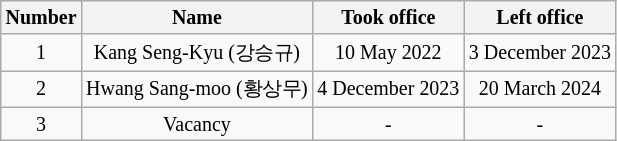<table class="wikitable" style="font-size:10pt; text-align: center;">
<tr>
<th>Number</th>
<th>Name</th>
<th>Took office</th>
<th>Left office</th>
</tr>
<tr>
<td>1</td>
<td>Kang Seng-Kyu (강승규)</td>
<td>10 May 2022</td>
<td>3 December 2023</td>
</tr>
<tr>
<td>2</td>
<td>Hwang Sang-moo (황상무)</td>
<td>4 December 2023</td>
<td>20 March 2024</td>
</tr>
<tr>
<td>3</td>
<td>Vacancy</td>
<td>-</td>
<td>-</td>
</tr>
</table>
